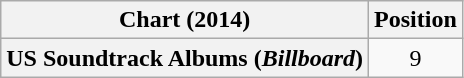<table class="wikitable sortable plainrowheaders" style="text-align:center">
<tr>
<th scope="col">Chart (2014)</th>
<th scope="col">Position</th>
</tr>
<tr>
<th scope="row">US Soundtrack Albums (<em>Billboard</em>)</th>
<td>9</td>
</tr>
</table>
